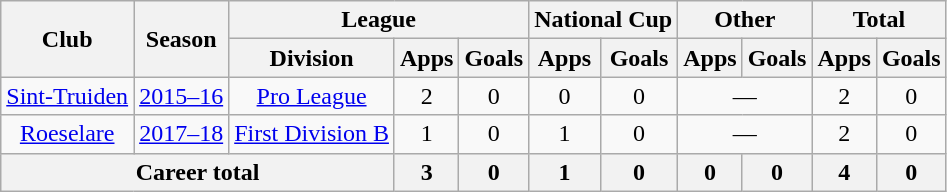<table class="wikitable" style="text-align:center">
<tr>
<th rowspan="2">Club</th>
<th rowspan="2">Season</th>
<th colspan="3">League</th>
<th colspan="2">National Cup</th>
<th colspan="2">Other</th>
<th colspan="2">Total</th>
</tr>
<tr>
<th>Division</th>
<th>Apps</th>
<th>Goals</th>
<th>Apps</th>
<th>Goals</th>
<th>Apps</th>
<th>Goals</th>
<th>Apps</th>
<th>Goals</th>
</tr>
<tr>
<td><a href='#'>Sint-Truiden</a></td>
<td><a href='#'>2015–16</a></td>
<td><a href='#'>Pro League</a></td>
<td>2</td>
<td>0</td>
<td>0</td>
<td>0</td>
<td colspan="2">—</td>
<td>2</td>
<td>0</td>
</tr>
<tr>
<td><a href='#'>Roeselare</a></td>
<td><a href='#'>2017–18</a></td>
<td><a href='#'>First Division B</a></td>
<td>1</td>
<td>0</td>
<td>1</td>
<td>0</td>
<td colspan="2">—</td>
<td>2</td>
<td>0</td>
</tr>
<tr>
<th colspan="3">Career total</th>
<th>3</th>
<th>0</th>
<th>1</th>
<th>0</th>
<th>0</th>
<th>0</th>
<th>4</th>
<th>0</th>
</tr>
</table>
